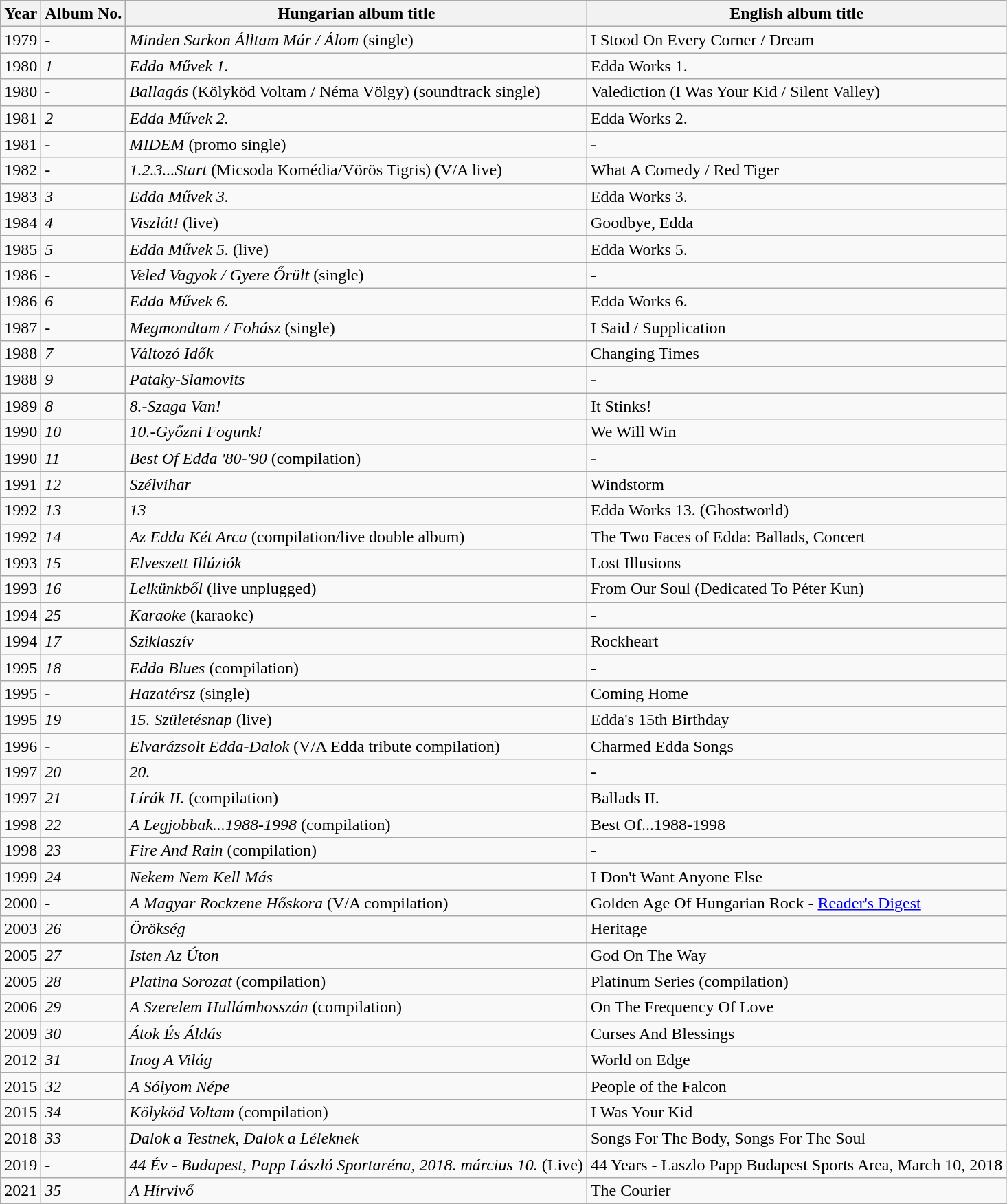<table class="wikitable sortable">
<tr>
<th>Year</th>
<th>Album No.</th>
<th>Hungarian album title</th>
<th>English album title</th>
</tr>
<tr>
<td align="center">1979</td>
<td><em>-</em></td>
<td><em>Minden Sarkon Álltam Már / Álom</em>  (single)</td>
<td>I Stood On Every Corner / Dream</td>
</tr>
<tr>
<td align="center">1980</td>
<td><em>1</em></td>
<td><em>Edda Művek 1.</em></td>
<td>Edda Works 1.</td>
</tr>
<tr>
<td align="center">1980</td>
<td><em>-</em></td>
<td><em>Ballagás</em> (Kölyköd Voltam / Néma Völgy) (soundtrack single)</td>
<td>Valediction (I Was Your Kid / Silent Valley)</td>
</tr>
<tr>
<td align="center">1981</td>
<td><em>2</em></td>
<td><em>Edda Művek 2.</em></td>
<td>Edda Works 2.</td>
</tr>
<tr>
<td align="center">1981</td>
<td><em>-</em></td>
<td><em>MIDEM</em>  (promo single)</td>
<td>-</td>
</tr>
<tr>
<td align="center">1982</td>
<td><em>-</em></td>
<td><em>1.2.3...Start</em> (Micsoda Komédia/Vörös Tigris) (V/A live)</td>
<td>What A Comedy / Red Tiger</td>
</tr>
<tr>
<td align="center">1983</td>
<td><em>3</em></td>
<td><em>Edda Művek 3.</em></td>
<td>Edda Works 3.</td>
</tr>
<tr>
<td align="center">1984</td>
<td><em>4</em></td>
<td><em>Viszlát!</em>   (live)</td>
<td>Goodbye, Edda</td>
</tr>
<tr>
<td align="center">1985</td>
<td><em>5</em></td>
<td><em>Edda Művek 5.</em>  (live)</td>
<td>Edda Works 5.</td>
</tr>
<tr>
<td align="center">1986</td>
<td><em>-</em></td>
<td><em>Veled Vagyok / Gyere Őrült</em> (single)</td>
<td>-</td>
</tr>
<tr>
<td align="center">1986</td>
<td><em>6</em></td>
<td><em>Edda Művek 6.</em></td>
<td>Edda Works 6.</td>
</tr>
<tr>
<td align="center">1987</td>
<td><em>-</em></td>
<td><em>Megmondtam / Fohász</em>  (single)</td>
<td>I Said / Supplication</td>
</tr>
<tr>
<td align="center">1988</td>
<td><em>7</em></td>
<td><em>Változó Idők</em></td>
<td>Changing Times</td>
</tr>
<tr>
<td align="center">1988</td>
<td><em>9</em></td>
<td><em>Pataky-Slamovits</em></td>
<td>-</td>
</tr>
<tr>
<td align="center">1989</td>
<td><em>8</em></td>
<td><em>8.-Szaga Van!</em></td>
<td>It Stinks!</td>
</tr>
<tr>
<td align="center">1990</td>
<td><em>10</em></td>
<td><em>10.-Győzni Fogunk!</em></td>
<td>We Will Win</td>
</tr>
<tr>
<td align="center">1990</td>
<td><em>11</em></td>
<td><em>Best Of Edda '80-'90</em>  (compilation)</td>
<td>-</td>
</tr>
<tr>
<td align="center">1991</td>
<td><em>12</em></td>
<td><em>Szélvihar</em></td>
<td>Windstorm</td>
</tr>
<tr>
<td align="center">1992</td>
<td><em>13</em></td>
<td><em>13</em></td>
<td>Edda Works 13. (Ghostworld)</td>
</tr>
<tr>
<td align="center">1992</td>
<td><em>14</em></td>
<td><em>Az Edda Két Arca</em>  (compilation/live double album)</td>
<td>The Two Faces of Edda: Ballads, Concert</td>
</tr>
<tr>
<td align="center">1993</td>
<td><em>15</em></td>
<td><em>Elveszett Illúziók</em></td>
<td>Lost Illusions</td>
</tr>
<tr>
<td align="center">1993</td>
<td><em>16</em></td>
<td><em>Lelkünkből</em>   (live unplugged)</td>
<td>From Our Soul (Dedicated To Péter Kun)</td>
</tr>
<tr>
<td align="center">1994</td>
<td><em>25</em></td>
<td><em>Karaoke</em>     (karaoke)</td>
<td>-</td>
</tr>
<tr>
<td align="center">1994</td>
<td><em>17</em></td>
<td><em>Sziklaszív</em></td>
<td>Rockheart</td>
</tr>
<tr>
<td align="center">1995</td>
<td><em>18</em></td>
<td><em>Edda Blues</em>   (compilation)</td>
<td>-</td>
</tr>
<tr>
<td align="center">1995</td>
<td><em>-</em></td>
<td><em>Hazatérsz</em> (single)</td>
<td>Coming Home</td>
</tr>
<tr>
<td align="center">1995</td>
<td><em>19</em></td>
<td><em>15. Születésnap</em>    (live)</td>
<td>Edda's 15th Birthday</td>
</tr>
<tr>
<td align="center">1996</td>
<td><em>-</em></td>
<td><em>Elvarázsolt Edda-Dalok </em>  (V/A Edda tribute compilation)</td>
<td>Charmed Edda Songs</td>
</tr>
<tr>
<td align="center">1997</td>
<td><em>20</em></td>
<td><em>20.</em></td>
<td>-</td>
</tr>
<tr>
<td align="center">1997</td>
<td><em>21</em></td>
<td><em>Lírák II.</em>   (compilation)</td>
<td>Ballads II.</td>
</tr>
<tr>
<td align="center">1998</td>
<td><em>22</em></td>
<td><em>A Legjobbak...1988-1998</em>   (compilation)</td>
<td>Best Of...1988-1998</td>
</tr>
<tr>
<td align="center">1998</td>
<td><em>23</em></td>
<td><em>Fire And Rain</em>    (compilation)</td>
<td>-</td>
</tr>
<tr>
<td align="center">1999</td>
<td><em>24</em></td>
<td><em>Nekem Nem Kell Más</em></td>
<td>I Don't Want Anyone Else</td>
</tr>
<tr>
<td align="center">2000</td>
<td><em>-</em></td>
<td><em>A Magyar Rockzene Hőskora</em>  (V/A compilation)</td>
<td>Golden Age Of Hungarian Rock - <a href='#'>Reader's Digest</a></td>
</tr>
<tr>
<td align="center">2003</td>
<td><em>26</em></td>
<td><em>Örökség</em></td>
<td>Heritage</td>
</tr>
<tr>
<td align="center">2005</td>
<td><em>27</em></td>
<td><em>Isten Az Úton</em></td>
<td>God On The Way</td>
</tr>
<tr>
<td align="center">2005</td>
<td><em>28</em></td>
<td><em>Platina Sorozat</em>   (compilation)</td>
<td>Platinum Series (compilation)</td>
</tr>
<tr>
<td align="center">2006</td>
<td><em>29</em></td>
<td><em>A Szerelem Hullámhosszán</em>  (compilation)</td>
<td>On The Frequency Of Love</td>
</tr>
<tr>
<td align="center">2009</td>
<td><em>30</em></td>
<td><em>Átok És Áldás</em></td>
<td>Curses And Blessings</td>
</tr>
<tr>
<td align="center">2012</td>
<td><em>31</em></td>
<td><em>Inog A Világ</em></td>
<td>World on Edge</td>
</tr>
<tr>
<td align="center">2015</td>
<td><em>32</em></td>
<td><em>A Sólyom Népe</em></td>
<td>People of the Falcon</td>
</tr>
<tr>
<td align="center">2015</td>
<td><em>34</em></td>
<td><em>Kölyköd Voltam</em>   (compilation)</td>
<td>I Was Your Kid</td>
</tr>
<tr>
<td align="center">2018</td>
<td><em>33</em></td>
<td><em>Dalok a Testnek, Dalok a Léleknek</em></td>
<td>Songs For The Body, Songs For The Soul</td>
</tr>
<tr>
<td align="center">2019</td>
<td><em>-</em></td>
<td><em>44 Év - Budapest, Papp László Sportaréna, 2018. március 10.</em>  (Live)</td>
<td>44 Years - Laszlo Papp Budapest Sports Area, March 10, 2018</td>
</tr>
<tr>
<td align="center">2021</td>
<td><em>35</em></td>
<td><em>A Hírvivő</em></td>
<td>The Courier</td>
</tr>
</table>
